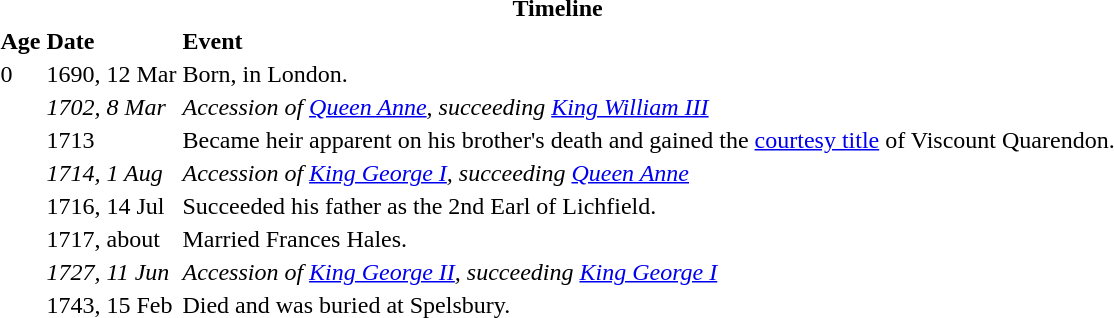<table>
<tr>
<th colspan=3>Timeline</th>
</tr>
<tr>
<th align="left">Age</th>
<th align="left">Date</th>
<th align="left">Event</th>
</tr>
<tr>
<td>0</td>
<td>1690, 12 Mar</td>
<td>Born, in London.</td>
</tr>
<tr>
<td></td>
<td><em>1702, 8 Mar</em></td>
<td><em>Accession of <a href='#'>Queen Anne</a>, succeeding <a href='#'>King William III</a></em></td>
</tr>
<tr>
<td></td>
<td>1713</td>
<td>Became heir apparent on his brother's death and gained the <a href='#'>courtesy title</a> of Viscount Quarendon.</td>
</tr>
<tr>
<td></td>
<td><em>1714, 1 Aug</em></td>
<td><em>Accession of <a href='#'>King George I</a>, succeeding <a href='#'>Queen Anne</a></em></td>
</tr>
<tr>
<td></td>
<td>1716, 14 Jul</td>
<td>Succeeded his father as the 2nd Earl of Lichfield.</td>
</tr>
<tr>
<td></td>
<td>1717, about</td>
<td>Married Frances Hales.</td>
</tr>
<tr>
<td></td>
<td><em>1727, 11 Jun</em></td>
<td><em>Accession of <a href='#'>King George II</a>, succeeding <a href='#'>King George I</a></em></td>
</tr>
<tr>
<td></td>
<td>1743, 15 Feb</td>
<td>Died and was buried at Spelsbury.</td>
</tr>
</table>
